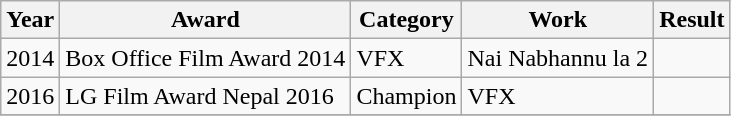<table class="wikitable sortable">
<tr>
<th>Year</th>
<th>Award</th>
<th>Category</th>
<th>Work</th>
<th>Result</th>
</tr>
<tr>
<td>2014</td>
<td>Box Office Film Award 2014</td>
<td>VFX</td>
<td>Nai Nabhannu la 2</td>
<td></td>
</tr>
<tr>
<td>2016</td>
<td>LG Film Award Nepal 2016</td>
<td>Champion</td>
<td>VFX</td>
<td></td>
</tr>
<tr>
</tr>
</table>
